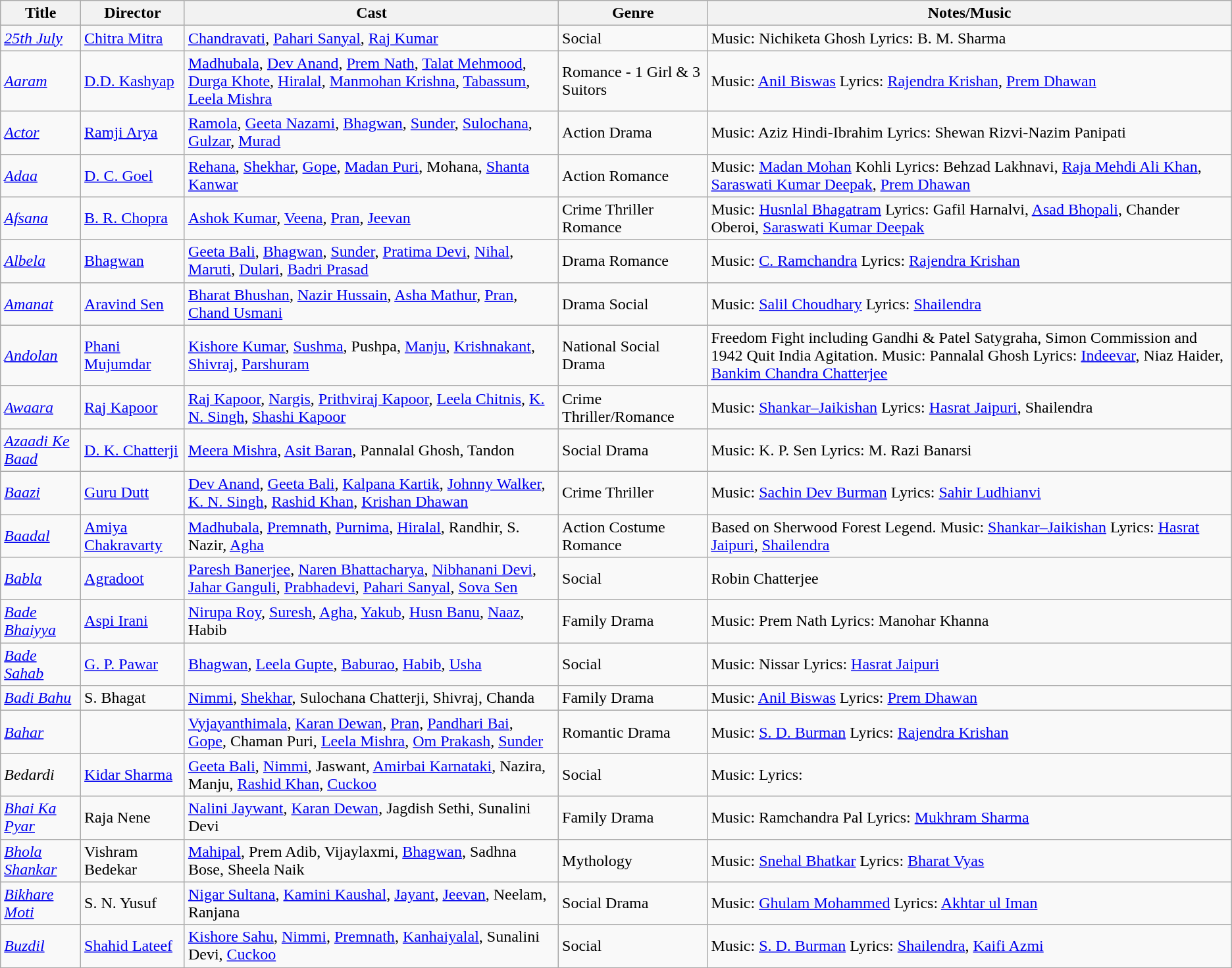<table class="wikitable">
<tr>
<th>Title</th>
<th>Director</th>
<th>Cast</th>
<th>Genre</th>
<th>Notes/Music</th>
</tr>
<tr>
<td><em><a href='#'>25th July</a></em></td>
<td><a href='#'>Chitra Mitra</a></td>
<td><a href='#'>Chandravati</a>, <a href='#'>Pahari Sanyal</a>, <a href='#'>Raj Kumar</a></td>
<td>Social</td>
<td>Music: Nichiketa Ghosh Lyrics: B. M. Sharma</td>
</tr>
<tr>
<td><em><a href='#'>Aaram</a></em></td>
<td><a href='#'>D.D. Kashyap</a></td>
<td><a href='#'>Madhubala</a>, <a href='#'>Dev Anand</a>, <a href='#'>Prem Nath</a>, <a href='#'>Talat Mehmood</a>, <a href='#'>Durga Khote</a>, <a href='#'>Hiralal</a>, <a href='#'>Manmohan Krishna</a>, <a href='#'>Tabassum</a>, <a href='#'>Leela Mishra</a></td>
<td>Romance - 1 Girl & 3 Suitors</td>
<td>Music: <a href='#'>Anil Biswas</a> Lyrics: <a href='#'>Rajendra Krishan</a>, <a href='#'>Prem Dhawan</a></td>
</tr>
<tr>
<td><em><a href='#'>Actor</a></em></td>
<td><a href='#'>Ramji Arya</a></td>
<td><a href='#'>Ramola</a>, <a href='#'>Geeta Nazami</a>, <a href='#'>Bhagwan</a>, <a href='#'>Sunder</a>, <a href='#'>Sulochana</a>, <a href='#'>Gulzar</a>, <a href='#'>Murad</a></td>
<td>Action Drama</td>
<td>Music: Aziz Hindi-Ibrahim Lyrics: Shewan Rizvi-Nazim Panipati</td>
</tr>
<tr>
<td><em><a href='#'>Adaa</a></em></td>
<td><a href='#'>D. C. Goel</a></td>
<td><a href='#'>Rehana</a>, <a href='#'>Shekhar</a>, <a href='#'>Gope</a>, <a href='#'>Madan Puri</a>, Mohana, <a href='#'>Shanta Kanwar</a></td>
<td>Action Romance</td>
<td>Music: <a href='#'>Madan Mohan</a> Kohli Lyrics: Behzad Lakhnavi, <a href='#'>Raja Mehdi Ali Khan</a>, <a href='#'>Saraswati Kumar Deepak</a>, <a href='#'>Prem Dhawan</a></td>
</tr>
<tr>
<td><em><a href='#'>Afsana</a></em></td>
<td><a href='#'>B. R. Chopra</a></td>
<td><a href='#'>Ashok Kumar</a>, <a href='#'>Veena</a>, <a href='#'>Pran</a>, <a href='#'>Jeevan</a></td>
<td>Crime Thriller Romance</td>
<td>Music: <a href='#'>Husnlal Bhagatram</a> Lyrics: Gafil Harnalvi, <a href='#'>Asad Bhopali</a>, Chander Oberoi, <a href='#'>Saraswati Kumar Deepak</a></td>
</tr>
<tr>
<td><em><a href='#'>Albela</a></em></td>
<td><a href='#'>Bhagwan</a></td>
<td><a href='#'>Geeta Bali</a>, <a href='#'>Bhagwan</a>, <a href='#'>Sunder</a>,  <a href='#'>Pratima Devi</a>, <a href='#'>Nihal</a>, <a href='#'>Maruti</a>, <a href='#'>Dulari</a>, <a href='#'>Badri Prasad</a></td>
<td>Drama Romance</td>
<td>Music: <a href='#'>C. Ramchandra</a> Lyrics: <a href='#'>Rajendra Krishan</a></td>
</tr>
<tr>
<td><em><a href='#'>Amanat</a></em></td>
<td><a href='#'>Aravind Sen</a></td>
<td><a href='#'>Bharat Bhushan</a>, <a href='#'>Nazir Hussain</a>, <a href='#'>Asha Mathur</a>, <a href='#'>Pran</a>, <a href='#'>Chand Usmani</a></td>
<td>Drama Social</td>
<td>Music: <a href='#'>Salil Choudhary</a> Lyrics: <a href='#'>Shailendra</a></td>
</tr>
<tr>
<td><em><a href='#'>Andolan</a></em></td>
<td><a href='#'>Phani Mujumdar</a></td>
<td><a href='#'>Kishore Kumar</a>, <a href='#'>Sushma</a>, Pushpa, <a href='#'>Manju</a>, <a href='#'>Krishnakant</a>, <a href='#'>Shivraj</a>, <a href='#'>Parshuram</a></td>
<td>National Social Drama</td>
<td>Freedom Fight including Gandhi & Patel Satygraha, Simon Commission and 1942 Quit India Agitation. Music: Pannalal Ghosh Lyrics: <a href='#'>Indeevar</a>, Niaz Haider, <a href='#'>Bankim Chandra Chatterjee</a></td>
</tr>
<tr>
<td><em><a href='#'>Awaara</a></em></td>
<td><a href='#'>Raj Kapoor</a></td>
<td><a href='#'>Raj Kapoor</a>, <a href='#'>Nargis</a>, <a href='#'>Prithviraj Kapoor</a>, <a href='#'>Leela Chitnis</a>, <a href='#'>K. N. Singh</a>, <a href='#'>Shashi Kapoor</a></td>
<td>Crime Thriller/Romance</td>
<td>Music: <a href='#'>Shankar–Jaikishan</a> Lyrics: <a href='#'>Hasrat Jaipuri</a>, Shailendra</td>
</tr>
<tr>
<td><em><a href='#'>Azaadi Ke Baad</a></em></td>
<td><a href='#'>D. K. Chatterji</a></td>
<td><a href='#'>Meera Mishra</a>, <a href='#'>Asit Baran</a>, Pannalal Ghosh, Tandon</td>
<td>Social Drama</td>
<td>Music: K. P. Sen Lyrics: M. Razi Banarsi</td>
</tr>
<tr>
<td><em><a href='#'>Baazi</a></em></td>
<td><a href='#'>Guru Dutt</a></td>
<td><a href='#'>Dev Anand</a>, <a href='#'>Geeta Bali</a>, <a href='#'>Kalpana Kartik</a>, <a href='#'>Johnny Walker</a>, <a href='#'>K. N. Singh</a>, <a href='#'>Rashid Khan</a>, <a href='#'>Krishan Dhawan</a></td>
<td>Crime Thriller</td>
<td>Music: <a href='#'>Sachin Dev Burman</a> Lyrics: <a href='#'>Sahir Ludhianvi</a></td>
</tr>
<tr>
<td><em><a href='#'>Baadal</a></em></td>
<td><a href='#'>Amiya Chakravarty</a></td>
<td><a href='#'>Madhubala</a>, <a href='#'>Premnath</a>, <a href='#'>Purnima</a>, <a href='#'>Hiralal</a>, Randhir, S. Nazir, <a href='#'>Agha</a></td>
<td>Action Costume Romance</td>
<td>Based on Sherwood Forest Legend. Music: <a href='#'>Shankar–Jaikishan</a> Lyrics: <a href='#'>Hasrat Jaipuri</a>, <a href='#'>Shailendra</a></td>
</tr>
<tr>
<td><em><a href='#'>Babla</a></em></td>
<td><a href='#'>Agradoot</a></td>
<td><a href='#'>Paresh Banerjee</a>, <a href='#'>Naren Bhattacharya</a>, <a href='#'>Nibhanani Devi</a>, <a href='#'>Jahar Ganguli</a>, <a href='#'>Prabhadevi</a>, <a href='#'>Pahari Sanyal</a>, <a href='#'>Sova Sen</a></td>
<td>Social</td>
<td>Robin Chatterjee</td>
</tr>
<tr>
<td><em><a href='#'>Bade Bhaiyya</a></em></td>
<td><a href='#'>Aspi Irani</a></td>
<td><a href='#'>Nirupa Roy</a>, <a href='#'>Suresh</a>, <a href='#'>Agha</a>, <a href='#'>Yakub</a>, <a href='#'>Husn Banu</a>, <a href='#'>Naaz</a>, Habib</td>
<td>Family Drama</td>
<td>Music: Prem Nath Lyrics: Manohar Khanna</td>
</tr>
<tr>
<td><em><a href='#'>Bade Sahab</a></em></td>
<td><a href='#'>G. P. Pawar</a></td>
<td><a href='#'>Bhagwan</a>, <a href='#'>Leela Gupte</a>, <a href='#'>Baburao</a>, <a href='#'>Habib</a>, <a href='#'>Usha</a></td>
<td>Social</td>
<td>Music: Nissar Lyrics: <a href='#'>Hasrat Jaipuri</a></td>
</tr>
<tr>
<td><em><a href='#'>Badi Bahu</a></em></td>
<td>S. Bhagat</td>
<td><a href='#'>Nimmi</a>, <a href='#'>Shekhar</a>, Sulochana Chatterji, Shivraj, Chanda</td>
<td>Family Drama</td>
<td>Music: <a href='#'>Anil Biswas</a> Lyrics: <a href='#'>Prem Dhawan</a></td>
</tr>
<tr>
<td><em><a href='#'>Bahar</a></em></td>
<td></td>
<td><a href='#'>Vyjayanthimala</a>, <a href='#'>Karan Dewan</a>, <a href='#'>Pran</a>, <a href='#'>Pandhari Bai</a>, <a href='#'>Gope</a>, Chaman Puri, <a href='#'>Leela Mishra</a>, <a href='#'>Om Prakash</a>,  <a href='#'>Sunder</a></td>
<td>Romantic Drama</td>
<td>Music: <a href='#'>S. D. Burman</a> Lyrics: <a href='#'>Rajendra Krishan</a></td>
</tr>
<tr>
<td><em>Bedardi</em></td>
<td><a href='#'>Kidar Sharma</a></td>
<td><a href='#'>Geeta Bali</a>, <a href='#'>Nimmi</a>, Jaswant, <a href='#'>Amirbai Karnataki</a>, Nazira, Manju, <a href='#'>Rashid Khan</a>, <a href='#'>Cuckoo</a></td>
<td>Social</td>
<td>Music:  Lyrics:</td>
</tr>
<tr>
<td><em><a href='#'>Bhai Ka Pyar</a></em></td>
<td>Raja Nene</td>
<td><a href='#'>Nalini Jaywant</a>, <a href='#'>Karan Dewan</a>, Jagdish Sethi, Sunalini Devi</td>
<td>Family Drama</td>
<td>Music: Ramchandra Pal Lyrics: <a href='#'>Mukhram Sharma</a></td>
</tr>
<tr>
<td><em><a href='#'>Bhola Shankar</a></em></td>
<td>Vishram Bedekar</td>
<td><a href='#'>Mahipal</a>, Prem Adib, Vijaylaxmi, <a href='#'>Bhagwan</a>, Sadhna Bose, Sheela Naik</td>
<td>Mythology</td>
<td>Music: <a href='#'>Snehal Bhatkar</a> Lyrics: <a href='#'>Bharat Vyas</a></td>
</tr>
<tr>
<td><em><a href='#'>Bikhare Moti</a></em></td>
<td>S. N. Yusuf</td>
<td><a href='#'>Nigar Sultana</a>, <a href='#'>Kamini Kaushal</a>, <a href='#'>Jayant</a>, <a href='#'>Jeevan</a>, Neelam, Ranjana</td>
<td>Social Drama</td>
<td>Music: <a href='#'>Ghulam Mohammed</a> Lyrics: <a href='#'>Akhtar ul Iman</a></td>
</tr>
<tr>
<td><em><a href='#'>Buzdil</a></em></td>
<td><a href='#'>Shahid Lateef</a></td>
<td><a href='#'>Kishore Sahu</a>, <a href='#'>Nimmi</a>, <a href='#'>Premnath</a>, <a href='#'>Kanhaiyalal</a>, Sunalini Devi, <a href='#'>Cuckoo</a></td>
<td>Social</td>
<td>Music: <a href='#'>S. D. Burman</a> Lyrics: <a href='#'>Shailendra</a>, <a href='#'>Kaifi Azmi</a></td>
</tr>
<tr>
</tr>
</table>
